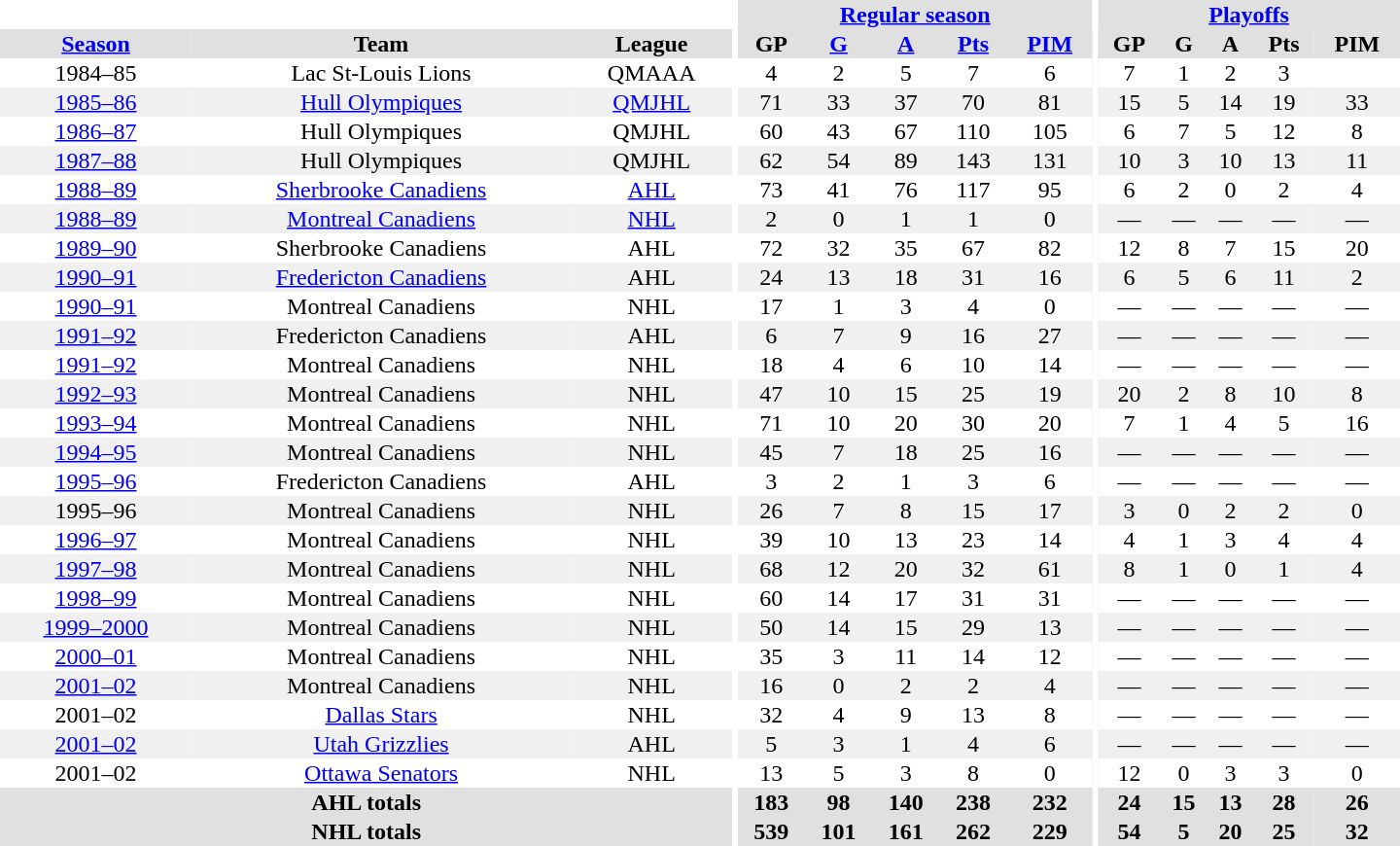<table border="0" cellpadding="1" cellspacing="0" style="text-align:center; width:60em">
<tr bgcolor="#e0e0e0">
<th colspan="3"  bgcolor="#ffffff"></th>
<th rowspan="99" bgcolor="#ffffff"></th>
<th colspan="5"><a href='#'>Regular season</a></th>
<th rowspan="99" bgcolor="#ffffff"></th>
<th colspan="5"><a href='#'>Playoffs</a></th>
</tr>
<tr bgcolor="#e0e0e0">
<th><a href='#'>Season</a></th>
<th>Team</th>
<th>League</th>
<th>GP</th>
<th><a href='#'>G</a></th>
<th><a href='#'>A</a></th>
<th><a href='#'>Pts</a></th>
<th><a href='#'>PIM</a></th>
<th>GP</th>
<th>G</th>
<th>A</th>
<th>Pts</th>
<th>PIM</th>
</tr>
<tr>
<td>1984–85</td>
<td>Lac St-Louis Lions</td>
<td>QMAAA</td>
<td>4</td>
<td>2</td>
<td>5</td>
<td>7</td>
<td>6</td>
<td>7</td>
<td>1</td>
<td>2</td>
<td>3</td>
<td></td>
</tr>
<tr bgcolor=f0f0f0>
<td><a href='#'>1985–86</a></td>
<td><a href='#'>Hull Olympiques</a></td>
<td><a href='#'>QMJHL</a></td>
<td>71</td>
<td>33</td>
<td>37</td>
<td>70</td>
<td>81</td>
<td>15</td>
<td>5</td>
<td>14</td>
<td>19</td>
<td>33</td>
</tr>
<tr>
<td><a href='#'>1986–87</a></td>
<td>Hull Olympiques</td>
<td>QMJHL</td>
<td>60</td>
<td>43</td>
<td>67</td>
<td>110</td>
<td>105</td>
<td>6</td>
<td>7</td>
<td>5</td>
<td>12</td>
<td>8</td>
</tr>
<tr bgcolor=f0f0f0>
<td><a href='#'>1987–88</a></td>
<td>Hull Olympiques</td>
<td>QMJHL</td>
<td>62</td>
<td>54</td>
<td>89</td>
<td>143</td>
<td>131</td>
<td>10</td>
<td>3</td>
<td>10</td>
<td>13</td>
<td>11</td>
</tr>
<tr>
<td><a href='#'>1988–89</a></td>
<td><a href='#'>Sherbrooke Canadiens</a></td>
<td><a href='#'>AHL</a></td>
<td>73</td>
<td>41</td>
<td>76</td>
<td>117</td>
<td>95</td>
<td>6</td>
<td>2</td>
<td>0</td>
<td>2</td>
<td>4</td>
</tr>
<tr bgcolor=f0f0f0>
<td><a href='#'>1988–89</a></td>
<td><a href='#'>Montreal Canadiens</a></td>
<td><a href='#'>NHL</a></td>
<td>2</td>
<td>0</td>
<td>1</td>
<td>1</td>
<td>0</td>
<td>—</td>
<td>—</td>
<td>—</td>
<td>—</td>
<td>—</td>
</tr>
<tr>
<td><a href='#'>1989–90</a></td>
<td>Sherbrooke Canadiens</td>
<td>AHL</td>
<td>72</td>
<td>32</td>
<td>35</td>
<td>67</td>
<td>82</td>
<td>12</td>
<td>8</td>
<td>7</td>
<td>15</td>
<td>20</td>
</tr>
<tr bgcolor=f0f0f0>
<td><a href='#'>1990–91</a></td>
<td><a href='#'>Fredericton Canadiens</a></td>
<td>AHL</td>
<td>24</td>
<td>13</td>
<td>18</td>
<td>31</td>
<td>16</td>
<td>6</td>
<td>5</td>
<td>6</td>
<td>11</td>
<td>2</td>
</tr>
<tr>
<td><a href='#'>1990–91</a></td>
<td>Montreal Canadiens</td>
<td>NHL</td>
<td>17</td>
<td>1</td>
<td>3</td>
<td>4</td>
<td>0</td>
<td>—</td>
<td>—</td>
<td>—</td>
<td>—</td>
<td>—</td>
</tr>
<tr bgcolor=f0f0f0>
<td><a href='#'>1991–92</a></td>
<td>Fredericton Canadiens</td>
<td>AHL</td>
<td>6</td>
<td>7</td>
<td>9</td>
<td>16</td>
<td>27</td>
<td>—</td>
<td>—</td>
<td>—</td>
<td>—</td>
<td>—</td>
</tr>
<tr>
<td><a href='#'>1991–92</a></td>
<td>Montreal Canadiens</td>
<td>NHL</td>
<td>18</td>
<td>4</td>
<td>6</td>
<td>10</td>
<td>14</td>
<td>—</td>
<td>—</td>
<td>—</td>
<td>—</td>
<td>—</td>
</tr>
<tr bgcolor=f0f0f0>
<td><a href='#'>1992–93</a></td>
<td>Montreal Canadiens</td>
<td>NHL</td>
<td>47</td>
<td>10</td>
<td>15</td>
<td>25</td>
<td>19</td>
<td>20</td>
<td>2</td>
<td>8</td>
<td>10</td>
<td>8</td>
</tr>
<tr>
<td><a href='#'>1993–94</a></td>
<td>Montreal Canadiens</td>
<td>NHL</td>
<td>71</td>
<td>10</td>
<td>20</td>
<td>30</td>
<td>20</td>
<td>7</td>
<td>1</td>
<td>4</td>
<td>5</td>
<td>16</td>
</tr>
<tr bgcolor=f0f0f0>
<td><a href='#'>1994–95</a></td>
<td>Montreal Canadiens</td>
<td>NHL</td>
<td>45</td>
<td>7</td>
<td>18</td>
<td>25</td>
<td>16</td>
<td>—</td>
<td>—</td>
<td>—</td>
<td>—</td>
<td>—</td>
</tr>
<tr>
<td><a href='#'>1995–96</a></td>
<td>Fredericton Canadiens</td>
<td>AHL</td>
<td>3</td>
<td>2</td>
<td>1</td>
<td>3</td>
<td>6</td>
<td>—</td>
<td>—</td>
<td>—</td>
<td>—</td>
<td>—</td>
</tr>
<tr bgcolor=f0f0f0>
<td>1995–96</td>
<td>Montreal Canadiens</td>
<td>NHL</td>
<td>26</td>
<td>7</td>
<td>8</td>
<td>15</td>
<td>17</td>
<td>3</td>
<td>0</td>
<td>2</td>
<td>2</td>
<td>0</td>
</tr>
<tr>
<td><a href='#'>1996–97</a></td>
<td>Montreal Canadiens</td>
<td>NHL</td>
<td>39</td>
<td>10</td>
<td>13</td>
<td>23</td>
<td>14</td>
<td>4</td>
<td>1</td>
<td>3</td>
<td>4</td>
<td>4</td>
</tr>
<tr bgcolor=f0f0f0>
<td><a href='#'>1997–98</a></td>
<td>Montreal Canadiens</td>
<td>NHL</td>
<td>68</td>
<td>12</td>
<td>20</td>
<td>32</td>
<td>61</td>
<td>8</td>
<td>1</td>
<td>0</td>
<td>1</td>
<td>4</td>
</tr>
<tr>
<td><a href='#'>1998–99</a></td>
<td>Montreal Canadiens</td>
<td>NHL</td>
<td>60</td>
<td>14</td>
<td>17</td>
<td>31</td>
<td>31</td>
<td>—</td>
<td>—</td>
<td>—</td>
<td>—</td>
<td>—</td>
</tr>
<tr bgcolor=f0f0f0>
<td><a href='#'>1999–2000</a></td>
<td>Montreal Canadiens</td>
<td>NHL</td>
<td>50</td>
<td>14</td>
<td>15</td>
<td>29</td>
<td>13</td>
<td>—</td>
<td>—</td>
<td>—</td>
<td>—</td>
<td>—</td>
</tr>
<tr>
<td><a href='#'>2000–01</a></td>
<td>Montreal Canadiens</td>
<td>NHL</td>
<td>35</td>
<td>3</td>
<td>11</td>
<td>14</td>
<td>12</td>
<td>—</td>
<td>—</td>
<td>—</td>
<td>—</td>
<td>—</td>
</tr>
<tr bgcolor=f0f0f0>
<td><a href='#'>2001–02</a></td>
<td>Montreal Canadiens</td>
<td>NHL</td>
<td>16</td>
<td>0</td>
<td>2</td>
<td>2</td>
<td>4</td>
<td>—</td>
<td>—</td>
<td>—</td>
<td>—</td>
<td>—</td>
</tr>
<tr>
<td>2001–02</td>
<td><a href='#'>Dallas Stars</a></td>
<td>NHL</td>
<td>32</td>
<td>4</td>
<td>9</td>
<td>13</td>
<td>8</td>
<td>—</td>
<td>—</td>
<td>—</td>
<td>—</td>
<td>—</td>
</tr>
<tr bgcolor=f0f0f0>
<td><a href='#'>2001–02</a></td>
<td><a href='#'>Utah Grizzlies</a></td>
<td>AHL</td>
<td>5</td>
<td>3</td>
<td>1</td>
<td>4</td>
<td>6</td>
<td>—</td>
<td>—</td>
<td>—</td>
<td>—</td>
<td>—</td>
</tr>
<tr>
<td>2001–02</td>
<td><a href='#'>Ottawa Senators</a></td>
<td>NHL</td>
<td>13</td>
<td>5</td>
<td>3</td>
<td>8</td>
<td>0</td>
<td>12</td>
<td>0</td>
<td>3</td>
<td>3</td>
<td>0</td>
</tr>
<tr bgcolor=e0e0e0>
<th colspan="3">AHL totals</th>
<th>183</th>
<th>98</th>
<th>140</th>
<th>238</th>
<th>232</th>
<th>24</th>
<th>15</th>
<th>13</th>
<th>28</th>
<th>26</th>
</tr>
<tr bgcolor=e0e0e0>
<th colspan="3">NHL totals</th>
<th>539</th>
<th>101</th>
<th>161</th>
<th>262</th>
<th>229</th>
<th>54</th>
<th>5</th>
<th>20</th>
<th>25</th>
<th>32</th>
</tr>
</table>
